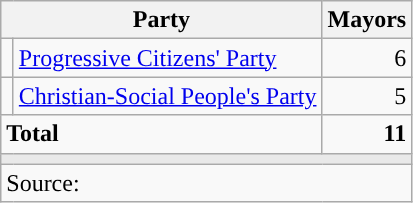<table class="wikitable" style="text-align:right">
<tr>
<th colspan="2">Party</th>
<th>Mayors</th>
</tr>
<tr>
<td width="1"></td>
<td align="left"><a href='#'>Progressive Citizens' Party</a></td>
<td>6</td>
</tr>
<tr>
<td width="1"></td>
<td align="left"><a href='#'>Christian-Social People's Party</a></td>
<td>5</td>
</tr>
<tr>
<td colspan="2" align="left"><strong>Total</strong></td>
<td><strong>11</strong></td>
</tr>
<tr>
<td colspan="3" style="color:inherit;background:#E9E9E9"></td>
</tr>
<tr>
<td colspan="3" align="left">Source: </td>
</tr>
</table>
